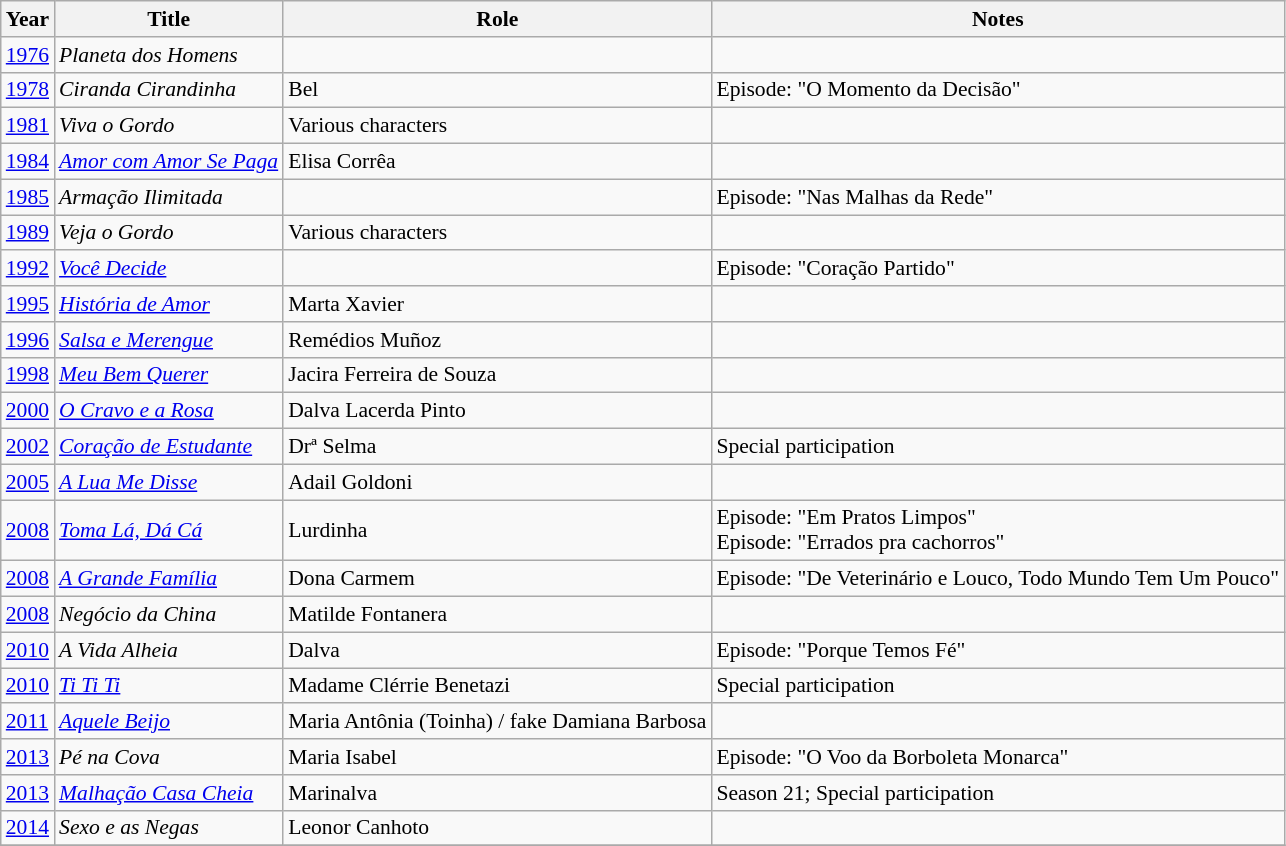<table class="wikitable" style="font-size: 90%;">
<tr>
<th>Year</th>
<th>Title</th>
<th>Role</th>
<th>Notes</th>
</tr>
<tr>
<td><a href='#'>1976</a></td>
<td><em>Planeta dos Homens</em></td>
<td></td>
<td></td>
</tr>
<tr>
<td><a href='#'>1978</a></td>
<td><em>Ciranda Cirandinha</em></td>
<td>Bel</td>
<td>Episode: "O Momento da Decisão"</td>
</tr>
<tr>
<td><a href='#'>1981</a></td>
<td><em>Viva o Gordo</em></td>
<td>Various characters</td>
<td></td>
</tr>
<tr>
<td><a href='#'>1984</a></td>
<td><em><a href='#'>Amor com Amor Se Paga</a></em></td>
<td>Elisa Corrêa</td>
<td></td>
</tr>
<tr>
<td><a href='#'>1985</a></td>
<td><em>Armação Ilimitada</em></td>
<td></td>
<td>Episode: "Nas Malhas da Rede"</td>
</tr>
<tr>
<td><a href='#'>1989</a></td>
<td><em>Veja o Gordo</em></td>
<td>Various characters</td>
<td></td>
</tr>
<tr>
<td><a href='#'>1992</a></td>
<td><em><a href='#'>Você Decide</a></em></td>
<td></td>
<td>Episode: "Coração Partido"</td>
</tr>
<tr>
<td><a href='#'>1995</a></td>
<td><em><a href='#'>História de Amor</a></em></td>
<td>Marta Xavier</td>
<td></td>
</tr>
<tr>
<td><a href='#'>1996</a></td>
<td><em><a href='#'>Salsa e Merengue</a></em></td>
<td>Remédios Muñoz</td>
<td></td>
</tr>
<tr>
<td><a href='#'>1998</a></td>
<td><em><a href='#'>Meu Bem Querer</a></em></td>
<td>Jacira Ferreira de Souza</td>
<td></td>
</tr>
<tr>
<td><a href='#'>2000</a></td>
<td><em><a href='#'>O Cravo e a Rosa</a></em></td>
<td>Dalva Lacerda Pinto</td>
<td></td>
</tr>
<tr>
<td><a href='#'>2002</a></td>
<td><em><a href='#'>Coração de Estudante</a></em></td>
<td>Drª Selma</td>
<td>Special participation</td>
</tr>
<tr>
<td><a href='#'>2005</a></td>
<td><em><a href='#'>A Lua Me Disse</a></em></td>
<td>Adail Goldoni</td>
<td></td>
</tr>
<tr>
<td><a href='#'>2008</a></td>
<td><em><a href='#'>Toma Lá, Dá Cá</a></em></td>
<td>Lurdinha</td>
<td>Episode: "Em Pratos Limpos"<br>Episode: "Errados pra cachorros"</td>
</tr>
<tr>
<td><a href='#'>2008</a></td>
<td><em><a href='#'>A Grande Família</a></em></td>
<td>Dona Carmem</td>
<td>Episode: "De Veterinário e Louco, Todo Mundo Tem Um Pouco"</td>
</tr>
<tr>
<td><a href='#'>2008</a></td>
<td><em>Negócio da China</em></td>
<td>Matilde Fontanera</td>
<td></td>
</tr>
<tr>
<td><a href='#'>2010</a></td>
<td><em>A Vida Alheia</em></td>
<td>Dalva</td>
<td>Episode: "Porque Temos Fé"</td>
</tr>
<tr>
<td><a href='#'>2010</a></td>
<td><em><a href='#'>Ti Ti Ti</a></em></td>
<td>Madame Clérrie Benetazi</td>
<td>Special participation</td>
</tr>
<tr>
<td><a href='#'>2011</a></td>
<td><em><a href='#'>Aquele Beijo</a></em></td>
<td>Maria Antônia (Toinha) / fake Damiana Barbosa</td>
<td></td>
</tr>
<tr>
<td><a href='#'>2013</a></td>
<td><em>Pé na Cova</em></td>
<td>Maria Isabel</td>
<td>Episode: "O Voo da Borboleta Monarca"</td>
</tr>
<tr>
<td><a href='#'>2013</a></td>
<td><em><a href='#'>Malhação Casa Cheia</a></em></td>
<td>Marinalva</td>
<td>Season 21; Special participation</td>
</tr>
<tr>
<td><a href='#'>2014</a></td>
<td><em>Sexo e as Negas</em></td>
<td>Leonor Canhoto</td>
<td></td>
</tr>
<tr>
</tr>
</table>
